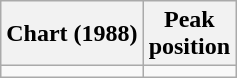<table class="wikitable sortable">
<tr>
<th>Chart (1988)</th>
<th>Peak<br>position</th>
</tr>
<tr>
<td></td>
</tr>
</table>
